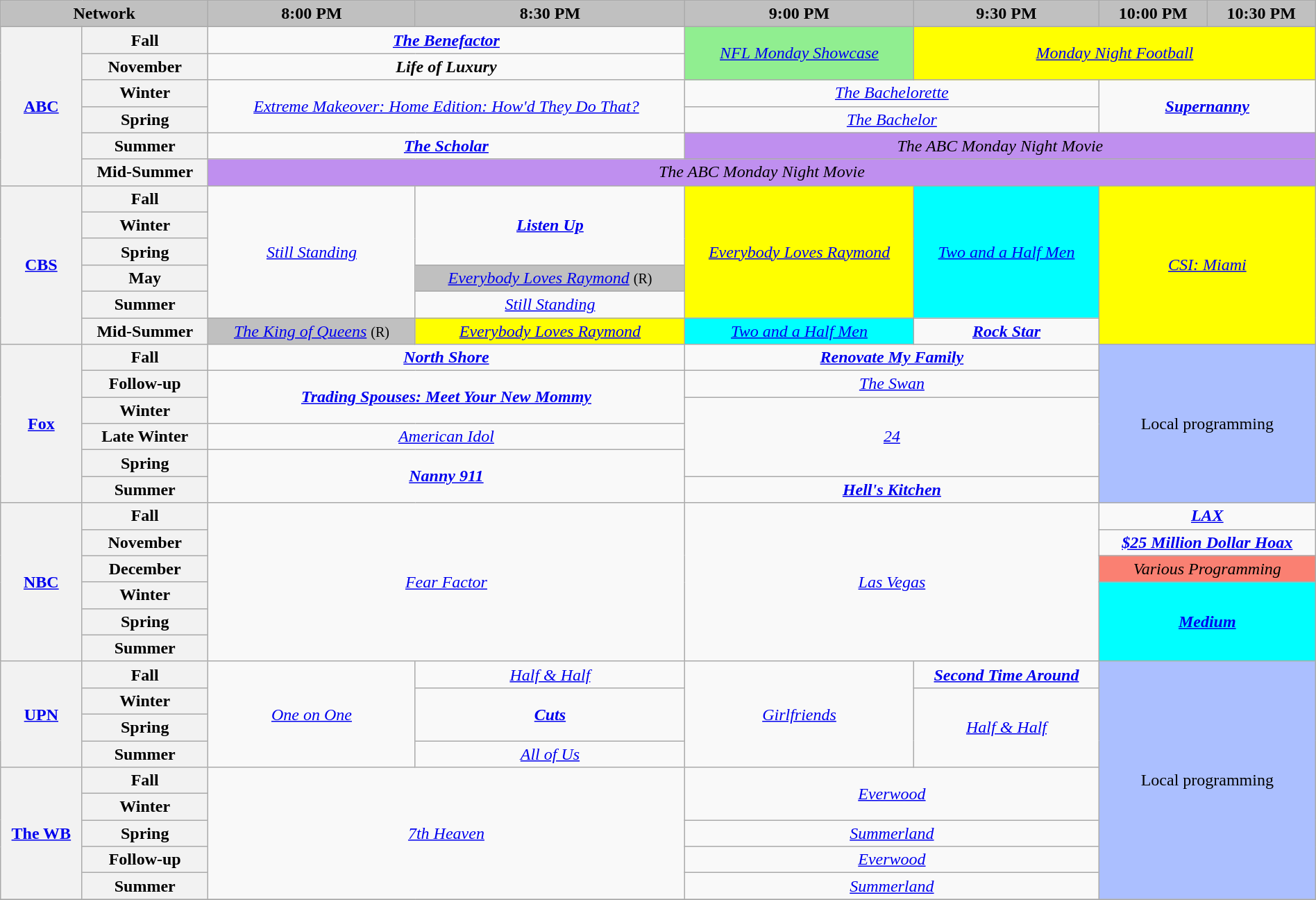<table class="wikitable" style="width:100%;margin-right:0;text-align:center">
<tr>
<th colspan="2" style="background-color:#C0C0C0;text-align:center">Network</th>
<th style="background-color:#C0C0C0;text-align:center">8:00 PM</th>
<th style="background-color:#C0C0C0;text-align:center">8:30 PM</th>
<th style="background-color:#C0C0C0;text-align:center">9:00 PM</th>
<th style="background-color:#C0C0C0;text-align:center">9:30 PM</th>
<th style="background-color:#C0C0C0;text-align:center">10:00 PM</th>
<th style="background-color:#C0C0C0;text-align:center">10:30 PM</th>
</tr>
<tr>
<th rowspan="6"><a href='#'>ABC</a></th>
<th>Fall</th>
<td colspan="2"><strong><em><a href='#'>The Benefactor</a></em></strong></td>
<td bgcolor="lightgreen" rowspan="2"><em><a href='#'>NFL Monday Showcase</a></em></td>
<td colspan="3" style="background-color:#FFFF00;" rowspan="2"><em><a href='#'>Monday Night Football</a></em> </td>
</tr>
<tr>
<th>November</th>
<td colspan="2"><strong><em>Life of Luxury</em></strong></td>
</tr>
<tr>
<th>Winter</th>
<td colspan="2" rowspan="2"><em><a href='#'>Extreme Makeover: Home Edition: How'd They Do That?</a></em></td>
<td colspan="2"><em><a href='#'>The Bachelorette</a></em></td>
<td colspan="2" rowspan="2"><strong><em><a href='#'>Supernanny</a></em></strong></td>
</tr>
<tr>
<th>Spring</th>
<td colspan="2"><em><a href='#'>The Bachelor</a></em></td>
</tr>
<tr>
<th>Summer</th>
<td colspan="2"><strong><em><a href='#'>The Scholar</a></em></strong></td>
<td bgcolor="#bf8fef" colspan="4"><em>The ABC Monday Night Movie</em></td>
</tr>
<tr>
<th>Mid-Summer</th>
<td bgcolor="#bf8fef"  colspan="6"><em>The ABC Monday Night Movie</em></td>
</tr>
<tr>
<th rowspan="6"><a href='#'>CBS</a></th>
<th>Fall</th>
<td rowspan="5"><em><a href='#'>Still Standing</a></em></td>
<td rowspan="3"><strong><em><a href='#'>Listen Up</a></em></strong></td>
<td rowspan="5" style="background-color:#FFFF00;"><em><a href='#'>Everybody Loves Raymond</a></em> </td>
<td rowspan="5" style="background-color:#00FFFF;"><em><a href='#'>Two and a Half Men</a></em> </td>
<td colspan="2" rowspan="6" style="background-color:#FFFF00;"><em><a href='#'>CSI: Miami</a></em> </td>
</tr>
<tr>
<th>Winter</th>
</tr>
<tr>
<th>Spring</th>
</tr>
<tr>
<th>May</th>
<td bgcolor="#C0C0C0"><em><a href='#'>Everybody Loves Raymond</a></em> <small>(R)</small></td>
</tr>
<tr>
<th>Summer</th>
<td><em><a href='#'>Still Standing</a></em></td>
</tr>
<tr>
<th>Mid-Summer</th>
<td bgcolor="#C0C0C0"><em><a href='#'>The King of Queens</a></em> <small>(R)</small></td>
<td style="background-color:#FFFF00;"><em><a href='#'>Everybody Loves Raymond</a></em> </td>
<td style="background-color:#00FFFF;"><em><a href='#'>Two and a Half Men</a></em> </td>
<td><strong><em><a href='#'>Rock Star</a></em></strong></td>
</tr>
<tr>
<th rowspan="6"><a href='#'>Fox</a></th>
<th>Fall</th>
<td colspan="2"><strong><em><a href='#'>North Shore</a></em></strong></td>
<td colspan="2"><strong><em><a href='#'>Renovate My Family</a></em></strong></td>
<td colspan="2" rowspan="6" style="background-color:#abbfff">Local programming</td>
</tr>
<tr>
<th>Follow-up</th>
<td colspan="2" rowspan="2"><strong><em><a href='#'>Trading Spouses: Meet Your New Mommy</a></em></strong></td>
<td colspan="2"><em><a href='#'>The Swan</a></em></td>
</tr>
<tr>
<th>Winter</th>
<td colspan="2" rowspan="3"><em><a href='#'>24</a></em></td>
</tr>
<tr>
<th>Late Winter</th>
<td colspan="2"><em><a href='#'>American Idol</a></em></td>
</tr>
<tr>
<th>Spring</th>
<td colspan="2" rowspan="2"><strong><em><a href='#'>Nanny 911</a></em></strong></td>
</tr>
<tr>
<th>Summer</th>
<td colspan="2"><strong><em><a href='#'>Hell's Kitchen</a></em></strong></td>
</tr>
<tr>
<th rowspan="6"><a href='#'>NBC</a></th>
<th>Fall</th>
<td colspan="2" rowspan="6"><em><a href='#'>Fear Factor</a></em></td>
<td colspan="2" rowspan="6"><em><a href='#'>Las Vegas</a></em></td>
<td colspan="2"><strong><em><a href='#'>LAX</a></em></strong></td>
</tr>
<tr>
<th>November</th>
<td colspan="2"><strong><em><a href='#'>$25 Million Dollar Hoax</a></em></strong></td>
</tr>
<tr>
<th>December</th>
<td bgcolor="#FA8072" colspan="2"><em>Various Programming</em></td>
</tr>
<tr>
<th>Winter</th>
<td colspan="2" rowspan="3" style="background-color:#00FFFF;"><strong><em><a href='#'>Medium</a></em></strong><br></td>
</tr>
<tr>
<th>Spring</th>
</tr>
<tr>
<th>Summer</th>
</tr>
<tr>
<th rowspan="4"><a href='#'>UPN</a></th>
<th>Fall</th>
<td rowspan="4"><em><a href='#'>One on One</a></em></td>
<td><em><a href='#'>Half & Half</a></em></td>
<td rowspan="4"><em><a href='#'>Girlfriends</a></em></td>
<td><strong><em><a href='#'>Second Time Around</a></em></strong></td>
<td colspan="2" rowspan="9" style="background-color:#abbfff">Local programming</td>
</tr>
<tr>
<th>Winter</th>
<td rowspan="2"><strong><em><a href='#'>Cuts</a></em></strong></td>
<td rowspan="3"><em><a href='#'>Half & Half</a></em></td>
</tr>
<tr>
<th>Spring</th>
</tr>
<tr>
<th>Summer</th>
<td><em><a href='#'>All of Us</a></em></td>
</tr>
<tr>
<th rowspan="5"><a href='#'>The WB</a></th>
<th>Fall</th>
<td rowspan="5" colspan="2"><em><a href='#'>7th Heaven</a></em></td>
<td rowspan="2" colspan="2"><em><a href='#'>Everwood</a></em></td>
</tr>
<tr>
<th>Winter</th>
</tr>
<tr>
<th>Spring</th>
<td colspan="2"><em><a href='#'>Summerland</a></em></td>
</tr>
<tr>
<th>Follow-up</th>
<td colspan="2"><em><a href='#'>Everwood</a></em></td>
</tr>
<tr>
<th>Summer</th>
<td colspan="2"><em><a href='#'>Summerland</a></em></td>
</tr>
<tr>
</tr>
</table>
